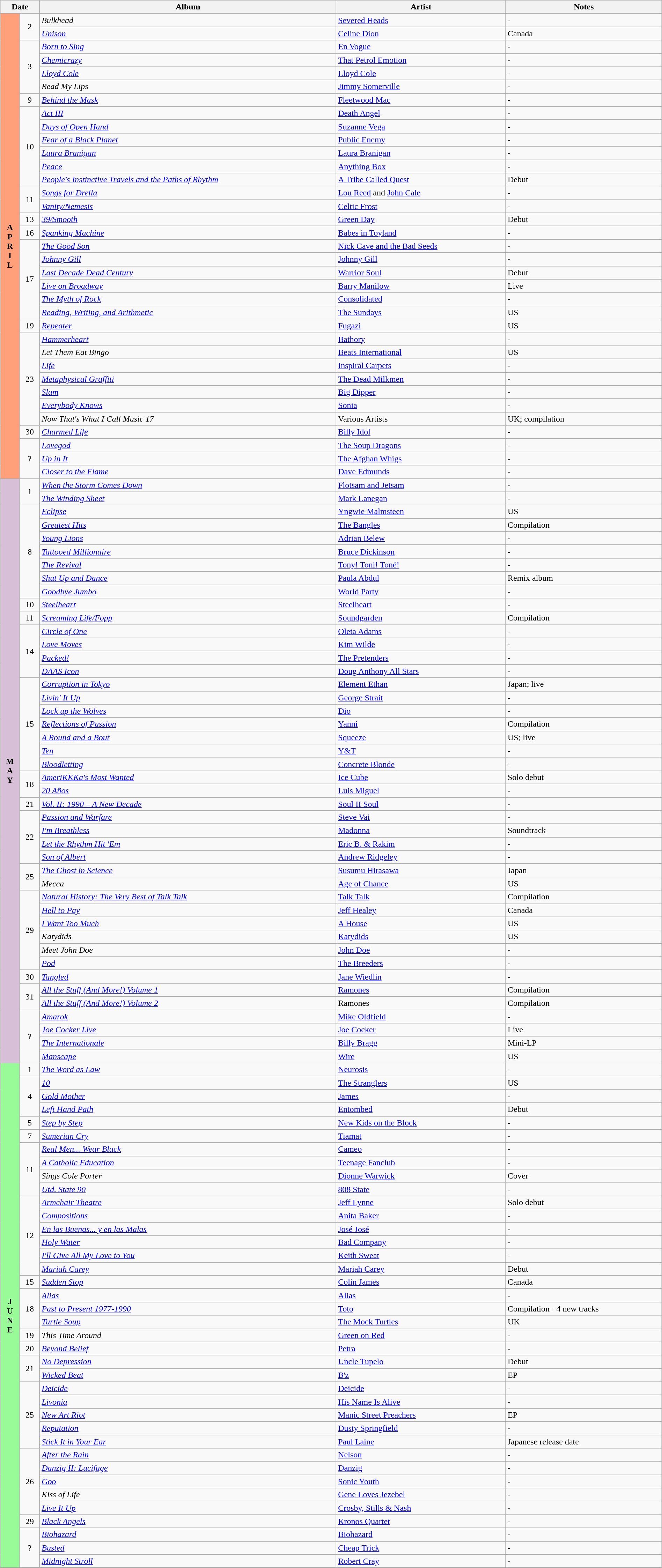<table class="wikitable" width="100%">
<tr>
<th colspan="2">Date</th>
<th>Album</th>
<th>Artist</th>
<th>Notes</th>
</tr>
<tr>
<td rowspan="35" valign="center" align="center" style="background:#FFA07A; textcolor:#000;"><strong>A<br>P<br>R<br>I<br>L</strong></td>
<td rowspan="2" align="center">2</td>
<td><em>Bulkhead</em></td>
<td><a href='#'>Severed Heads</a></td>
<td>-</td>
</tr>
<tr>
<td><em><a href='#'>Unison</a></em></td>
<td><a href='#'>Celine Dion</a></td>
<td>Canada</td>
</tr>
<tr>
<td rowspan="4" align="center">3</td>
<td><em><a href='#'>Born to Sing</a></em></td>
<td><a href='#'>En Vogue</a></td>
<td>-</td>
</tr>
<tr>
<td><em><a href='#'>Chemicrazy</a></em></td>
<td><a href='#'>That Petrol Emotion</a></td>
<td>-</td>
</tr>
<tr>
<td><em><a href='#'>Lloyd Cole</a></em></td>
<td><a href='#'>Lloyd Cole</a></td>
<td>-</td>
</tr>
<tr>
<td><em>Read My Lips</em></td>
<td><a href='#'>Jimmy Somerville</a></td>
<td>-</td>
</tr>
<tr>
<td align="center">9</td>
<td><em><a href='#'>Behind the Mask</a></em></td>
<td><a href='#'>Fleetwood Mac</a></td>
<td>-</td>
</tr>
<tr>
<td rowspan="6" align="center">10</td>
<td><em><a href='#'>Act III</a></em></td>
<td><a href='#'>Death Angel</a></td>
<td>-</td>
</tr>
<tr>
<td><em><a href='#'>Days of Open Hand</a></em></td>
<td><a href='#'>Suzanne Vega</a></td>
<td>-</td>
</tr>
<tr>
<td><em><a href='#'>Fear of a Black Planet</a></em></td>
<td><a href='#'>Public Enemy</a></td>
<td>-</td>
</tr>
<tr>
<td><em><a href='#'>Laura Branigan</a></em></td>
<td><a href='#'>Laura Branigan</a></td>
<td>-</td>
</tr>
<tr>
<td><em><a href='#'>Peace</a></em></td>
<td><a href='#'>Anything Box</a></td>
<td>-</td>
</tr>
<tr>
<td><em><a href='#'>People's Instinctive Travels and the Paths of Rhythm</a></em></td>
<td><a href='#'>A Tribe Called Quest</a></td>
<td>Debut</td>
</tr>
<tr>
<td rowspan="2" align="center">11</td>
<td><em><a href='#'>Songs for Drella</a></em></td>
<td><a href='#'>Lou Reed</a> and <a href='#'>John Cale</a></td>
<td>-</td>
</tr>
<tr>
<td><em><a href='#'>Vanity/Nemesis</a></em></td>
<td><a href='#'>Celtic Frost</a></td>
<td>-</td>
</tr>
<tr>
<td align="center">13</td>
<td><em><a href='#'>39/Smooth</a></em></td>
<td><a href='#'>Green Day</a></td>
<td>Debut</td>
</tr>
<tr>
<td rowspan="1" align="center">16</td>
<td><em><a href='#'>Spanking Machine</a></em></td>
<td><a href='#'>Babes in Toyland</a></td>
<td>-</td>
</tr>
<tr>
<td rowspan="6" align="center">17</td>
<td><em><a href='#'>The Good Son</a></em></td>
<td><a href='#'>Nick Cave and the Bad Seeds</a></td>
<td>-</td>
</tr>
<tr>
<td><em><a href='#'>Johnny Gill</a></em></td>
<td><a href='#'>Johnny Gill</a></td>
<td>-</td>
</tr>
<tr>
<td><em><a href='#'>Last Decade Dead Century</a></em></td>
<td><a href='#'>Warrior Soul</a></td>
<td>Debut</td>
</tr>
<tr>
<td><em><a href='#'>Live on Broadway</a></em></td>
<td><a href='#'>Barry Manilow</a></td>
<td>Live</td>
</tr>
<tr>
<td><em><a href='#'>The Myth of Rock</a></em></td>
<td><a href='#'>Consolidated</a></td>
<td>-</td>
</tr>
<tr>
<td><em><a href='#'>Reading, Writing, and Arithmetic</a></em></td>
<td><a href='#'>The Sundays</a></td>
<td>US</td>
</tr>
<tr>
<td align="center">19</td>
<td><em><a href='#'>Repeater</a></em></td>
<td><a href='#'>Fugazi</a></td>
<td>US</td>
</tr>
<tr>
<td rowspan="7" align="center">23</td>
<td><em><a href='#'>Hammerheart</a></em></td>
<td><a href='#'>Bathory</a></td>
<td>-</td>
</tr>
<tr>
<td><em>Let Them Eat Bingo</em></td>
<td><a href='#'>Beats International</a></td>
<td>US</td>
</tr>
<tr>
<td><em><a href='#'>Life</a></em></td>
<td><a href='#'>Inspiral Carpets</a></td>
<td>-</td>
</tr>
<tr>
<td><em><a href='#'>Metaphysical Graffiti</a> </em></td>
<td><a href='#'>The Dead Milkmen</a></td>
<td>-</td>
</tr>
<tr>
<td><em><a href='#'>Slam</a> </em></td>
<td><a href='#'>Big Dipper</a></td>
<td>-</td>
</tr>
<tr>
<td><em><a href='#'>Everybody Knows</a></em></td>
<td><a href='#'>Sonia</a></td>
<td>-</td>
</tr>
<tr>
<td><em>Now That's What I Call Music 17</em></td>
<td>Various Artists</td>
<td>UK; compilation</td>
</tr>
<tr>
<td align="center">30</td>
<td><em><a href='#'>Charmed Life</a></em></td>
<td><a href='#'>Billy Idol</a></td>
<td>-</td>
</tr>
<tr>
<td rowspan="3" align="center">?</td>
<td><em><a href='#'>Lovegod</a></em></td>
<td><a href='#'>The Soup Dragons</a></td>
<td>-</td>
</tr>
<tr>
<td><em><a href='#'>Up in It</a></em></td>
<td><a href='#'>The Afghan Whigs</a></td>
<td>-</td>
</tr>
<tr>
<td><em><a href='#'>Closer to the Flame</a></em></td>
<td><a href='#'>Dave Edmunds</a></td>
<td>-</td>
</tr>
<tr>
<td rowspan="44" valign="center" align="center" style="background:#D8BFD8; textcolor:#000;"><strong>M<br>A<br>Y</strong></td>
<td rowspan="2" align="center">1</td>
<td><em><a href='#'>When the Storm Comes Down</a></em></td>
<td><a href='#'>Flotsam and Jetsam</a></td>
<td>-</td>
</tr>
<tr>
<td><em><a href='#'>The Winding Sheet</a></em></td>
<td><a href='#'>Mark Lanegan</a></td>
<td>-</td>
</tr>
<tr>
<td rowspan="7" align="center">8</td>
<td><em><a href='#'>Eclipse</a></em></td>
<td><a href='#'>Yngwie Malmsteen</a></td>
<td>US</td>
</tr>
<tr>
<td><em><a href='#'>Greatest Hits</a></em></td>
<td><a href='#'>The Bangles</a></td>
<td>Compilation</td>
</tr>
<tr>
<td><em><a href='#'>Young Lions</a></em></td>
<td><a href='#'>Adrian Belew</a></td>
<td>-</td>
</tr>
<tr>
<td><em><a href='#'>Tattooed Millionaire</a></em></td>
<td><a href='#'>Bruce Dickinson</a></td>
<td>-</td>
</tr>
<tr>
<td><em><a href='#'>The Revival</a></em></td>
<td><a href='#'>Tony! Toni! Toné!</a></td>
<td>-</td>
</tr>
<tr>
<td><em><a href='#'>Shut Up and Dance</a></em></td>
<td><a href='#'>Paula Abdul</a></td>
<td>Remix album</td>
</tr>
<tr>
<td><em><a href='#'>Goodbye Jumbo</a></em></td>
<td><a href='#'>World Party</a></td>
<td>-</td>
</tr>
<tr>
<td align="center">10</td>
<td><em><a href='#'>Steelheart</a></em></td>
<td><a href='#'>Steelheart</a></td>
<td>-</td>
</tr>
<tr>
<td align="center">11</td>
<td><em><a href='#'>Screaming Life/Fopp</a></em></td>
<td><a href='#'>Soundgarden</a></td>
<td>Compilation</td>
</tr>
<tr>
<td rowspan="4" align="center">14</td>
<td><em><a href='#'>Circle of One</a></em></td>
<td><a href='#'>Oleta Adams</a></td>
<td>-</td>
</tr>
<tr>
<td><em><a href='#'>Love Moves</a></em></td>
<td><a href='#'>Kim Wilde</a></td>
<td>-</td>
</tr>
<tr>
<td><em><a href='#'>Packed!</a></em></td>
<td><a href='#'>The Pretenders</a></td>
<td>-</td>
</tr>
<tr>
<td><em><a href='#'>DAAS Icon</a></em></td>
<td><a href='#'>Doug Anthony All Stars</a></td>
<td>-</td>
</tr>
<tr>
<td rowspan="7" align="center">15</td>
<td><em><a href='#'>Corruption in Tokyo</a></em></td>
<td><a href='#'>Element Ethan</a></td>
<td>Japan; live</td>
</tr>
<tr>
<td><em><a href='#'>Livin' It Up</a></em></td>
<td><a href='#'>George Strait</a></td>
<td>-</td>
</tr>
<tr>
<td><em><a href='#'>Lock up the Wolves</a></em></td>
<td><a href='#'>Dio</a></td>
<td>-</td>
</tr>
<tr>
<td><em><a href='#'>Reflections of Passion</a></em></td>
<td><a href='#'>Yanni</a></td>
<td>Compilation</td>
</tr>
<tr>
<td><em><a href='#'>A Round and a Bout</a></em></td>
<td><a href='#'>Squeeze</a></td>
<td>US; live</td>
</tr>
<tr>
<td><em><a href='#'>Ten</a></em></td>
<td><a href='#'>Y&T</a></td>
<td>-</td>
</tr>
<tr>
<td><em><a href='#'>Bloodletting</a></em></td>
<td><a href='#'>Concrete Blonde</a></td>
<td>-</td>
</tr>
<tr>
<td rowspan="2" align="center">18</td>
<td><em><a href='#'>AmeriKKKa's Most Wanted</a></em></td>
<td><a href='#'>Ice Cube</a></td>
<td>Solo debut</td>
</tr>
<tr>
<td><em><a href='#'>20 Años</a></em></td>
<td><a href='#'>Luis Miguel</a></td>
<td>-</td>
</tr>
<tr>
<td align="center">21</td>
<td><em><a href='#'>Vol. II: 1990 – A New Decade</a></em></td>
<td><a href='#'>Soul II Soul</a></td>
<td>-</td>
</tr>
<tr>
<td rowspan="4" align="center">22</td>
<td><em><a href='#'>Passion and Warfare</a></em></td>
<td><a href='#'>Steve Vai</a></td>
<td>-</td>
</tr>
<tr>
<td><em><a href='#'>I'm Breathless</a></em></td>
<td><a href='#'>Madonna</a></td>
<td>Soundtrack</td>
</tr>
<tr>
<td><em><a href='#'>Let the Rhythm Hit 'Em</a></em></td>
<td><a href='#'>Eric B. & Rakim</a></td>
<td>-</td>
</tr>
<tr>
<td><em><a href='#'>Son of Albert</a></em></td>
<td><a href='#'>Andrew Ridgeley</a></td>
<td>-</td>
</tr>
<tr>
<td rowspan="2" align="center">25</td>
<td><em><a href='#'>The Ghost in Science</a></em></td>
<td><a href='#'>Susumu Hirasawa</a></td>
<td>Japan</td>
</tr>
<tr>
<td><em>Mecca</em></td>
<td><a href='#'>Age of Chance</a></td>
<td>US</td>
</tr>
<tr>
<td rowspan="6" align="center">29</td>
<td><em><a href='#'>Natural History: The Very Best of Talk Talk</a></em></td>
<td><a href='#'>Talk Talk</a></td>
<td>Compilation</td>
</tr>
<tr>
<td><em><a href='#'>Hell to Pay</a></em></td>
<td><a href='#'>Jeff Healey</a></td>
<td>Canada</td>
</tr>
<tr>
<td><em><a href='#'>I Want Too Much</a></em></td>
<td><a href='#'>A House</a></td>
<td>US</td>
</tr>
<tr>
<td><em>Katydids</em></td>
<td><a href='#'>Katydids</a></td>
<td>US</td>
</tr>
<tr>
<td><em>Meet John Doe</em></td>
<td><a href='#'>John Doe</a></td>
<td>-</td>
</tr>
<tr>
<td><em><a href='#'>Pod</a></em></td>
<td><a href='#'>The Breeders</a></td>
<td>-</td>
</tr>
<tr>
<td rowspan="1" align="center">30</td>
<td><em><a href='#'>Tangled</a></em></td>
<td><a href='#'>Jane Wiedlin</a></td>
<td>-</td>
</tr>
<tr>
<td rowspan="2" align="center">31</td>
<td><em><a href='#'>All the Stuff (And More!) Volume 1</a></em></td>
<td><a href='#'>Ramones</a></td>
<td>Compilation</td>
</tr>
<tr>
<td><em><a href='#'>All the Stuff (And More!) Volume 2</a></em></td>
<td>Ramones</td>
<td>Compilation</td>
</tr>
<tr>
<td rowspan="4" align="center">?</td>
<td><em><a href='#'>Amarok</a></em></td>
<td><a href='#'>Mike Oldfield</a></td>
<td>-</td>
</tr>
<tr>
<td><em><a href='#'>Joe Cocker Live</a></em></td>
<td><a href='#'>Joe Cocker</a></td>
<td>Live</td>
</tr>
<tr>
<td><em><a href='#'>The Internationale</a></em></td>
<td><a href='#'>Billy Bragg</a></td>
<td>Mini-LP</td>
</tr>
<tr>
<td><em><a href='#'>Manscape</a></em></td>
<td><a href='#'>Wire</a></td>
<td>US</td>
</tr>
<tr>
<td rowspan="38" valign="center" align="center" style="background:#98FB98; textcolor:#000;"><strong>J<br>U<br>N<br>E</strong></td>
<td align="center">1</td>
<td><em><a href='#'>The Word as Law</a></em></td>
<td><a href='#'>Neurosis</a></td>
<td>-</td>
</tr>
<tr>
<td rowspan="3" align="center">4</td>
<td><em><a href='#'>10</a></em></td>
<td><a href='#'>The Stranglers</a></td>
<td>US</td>
</tr>
<tr>
<td><em><a href='#'>Gold Mother</a></em></td>
<td><a href='#'>James</a></td>
<td>-</td>
</tr>
<tr>
<td><em><a href='#'>Left Hand Path</a></em></td>
<td><a href='#'>Entombed</a></td>
<td>Debut</td>
</tr>
<tr>
<td rowspan="1" align="center">5</td>
<td><em><a href='#'>Step by Step</a></em></td>
<td><a href='#'>New Kids on the Block</a></td>
<td>-</td>
</tr>
<tr>
<td rowspan="1" align="center">7</td>
<td><em><a href='#'>Sumerian Cry</a></em></td>
<td><a href='#'>Tiamat</a></td>
<td>-</td>
</tr>
<tr>
<td rowspan="4" align="center">11</td>
<td><em><a href='#'>Real Men... Wear Black</a></em></td>
<td><a href='#'>Cameo</a></td>
<td>-</td>
</tr>
<tr>
<td><em><a href='#'>A Catholic Education</a></em></td>
<td><a href='#'>Teenage Fanclub</a></td>
<td>-</td>
</tr>
<tr>
<td><em>Sings Cole Porter</em></td>
<td><a href='#'>Dionne Warwick</a></td>
<td>Cover</td>
</tr>
<tr>
<td><em><a href='#'>Utd. State 90</a></em></td>
<td><a href='#'>808 State</a></td>
<td>-</td>
</tr>
<tr>
<td rowspan="6" align="center">12</td>
<td><em><a href='#'>Armchair Theatre</a></em></td>
<td><a href='#'>Jeff Lynne</a></td>
<td>Solo debut</td>
</tr>
<tr>
<td><em><a href='#'>Compositions</a></em></td>
<td><a href='#'>Anita Baker</a></td>
<td>-</td>
</tr>
<tr>
<td><em><a href='#'>En las Buenas... y en las Malas</a></em></td>
<td><a href='#'>José José</a></td>
<td>-</td>
</tr>
<tr>
<td><em><a href='#'>Holy Water</a></em></td>
<td><a href='#'>Bad Company</a></td>
<td>-</td>
</tr>
<tr>
<td><em><a href='#'>I'll Give All My Love to You</a></em></td>
<td><a href='#'>Keith Sweat</a></td>
<td>-</td>
</tr>
<tr>
<td><em><a href='#'>Mariah Carey</a></em></td>
<td><a href='#'>Mariah Carey</a></td>
<td>Debut</td>
</tr>
<tr>
<td align="center">15</td>
<td><em><a href='#'>Sudden Stop</a></em></td>
<td><a href='#'>Colin James</a></td>
<td>Canada</td>
</tr>
<tr>
<td rowspan="3" align="center">18</td>
<td><em><a href='#'>Alias</a></em></td>
<td><a href='#'>Alias</a></td>
<td>-</td>
</tr>
<tr>
<td><em><a href='#'>Past to Present 1977-1990</a></em></td>
<td><a href='#'>Toto</a></td>
<td>Compilation+ 4 new tracks</td>
</tr>
<tr>
<td><em><a href='#'>Turtle Soup</a></em></td>
<td><a href='#'>The Mock Turtles</a></td>
<td>UK</td>
</tr>
<tr>
<td align="center">19</td>
<td><em>This Time Around</em></td>
<td><a href='#'>Green on Red</a></td>
<td>-</td>
</tr>
<tr>
<td align="center">20</td>
<td><em><a href='#'>Beyond Belief</a></em></td>
<td><a href='#'>Petra</a></td>
<td>-</td>
</tr>
<tr>
<td rowspan="2" align="center">21</td>
<td><em><a href='#'>No Depression</a></em></td>
<td><a href='#'>Uncle Tupelo</a></td>
<td>Debut</td>
</tr>
<tr>
<td><em><a href='#'>Wicked Beat</a></em></td>
<td><a href='#'>B'z</a></td>
<td>EP</td>
</tr>
<tr>
<td rowspan="5" style="text-align:center;">25</td>
<td><em><a href='#'>Deicide</a></em></td>
<td><a href='#'>Deicide</a></td>
<td>-</td>
</tr>
<tr>
<td><em><a href='#'>Livonia</a></em></td>
<td><a href='#'>His Name Is Alive</a></td>
<td>-</td>
</tr>
<tr>
<td><em><a href='#'>New Art Riot</a></em></td>
<td><a href='#'>Manic Street Preachers</a></td>
<td>EP</td>
</tr>
<tr>
<td><em><a href='#'>Reputation</a></em></td>
<td><a href='#'>Dusty Springfield</a></td>
<td>-</td>
</tr>
<tr>
<td><em><a href='#'>Stick It in Your Ear</a></em></td>
<td><a href='#'>Paul Laine</a></td>
<td>Japanese release date</td>
</tr>
<tr>
<td rowspan="5" align="center">26</td>
<td><em><a href='#'>After the Rain</a></em></td>
<td><a href='#'>Nelson</a></td>
<td>-</td>
</tr>
<tr>
<td><em><a href='#'>Danzig II: Lucifuge</a></em></td>
<td><a href='#'>Danzig</a></td>
<td>-</td>
</tr>
<tr>
<td><em><a href='#'>Goo</a></em></td>
<td><a href='#'>Sonic Youth</a></td>
<td>-</td>
</tr>
<tr>
<td><em>Kiss of Life</em></td>
<td><a href='#'>Gene Loves Jezebel</a></td>
<td>-</td>
</tr>
<tr>
<td><em><a href='#'>Live It Up</a></em></td>
<td><a href='#'>Crosby, Stills & Nash</a></td>
<td>-</td>
</tr>
<tr>
<td align="center">29</td>
<td><em><a href='#'>Black Angels</a></em></td>
<td><a href='#'>Kronos Quartet</a></td>
<td>-</td>
</tr>
<tr>
<td rowspan="3" align="center">?</td>
<td><em><a href='#'>Biohazard</a></em></td>
<td><a href='#'>Biohazard</a></td>
<td>-</td>
</tr>
<tr>
<td><em><a href='#'>Busted</a></em></td>
<td><a href='#'>Cheap Trick</a></td>
<td>-</td>
</tr>
<tr>
<td><em><a href='#'>Midnight Stroll</a></em></td>
<td><a href='#'>Robert Cray</a></td>
<td>-</td>
</tr>
</table>
